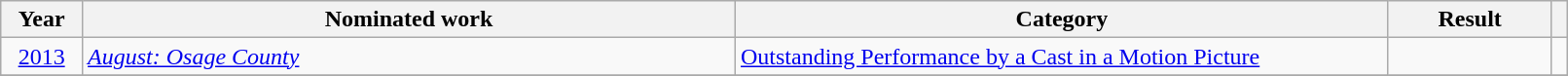<table class="wikitable" style="width:85%;">
<tr>
<th width=5%>Year</th>
<th style="width:40%;">Nominated work</th>
<th style="width:40%;">Category</th>
<th style="width:10%;">Result</th>
<th width=1%></th>
</tr>
<tr>
<td style="text-align:center;"><a href='#'>2013</a></td>
<td><em><a href='#'>August: Osage County</a></em></td>
<td><a href='#'>Outstanding Performance by a Cast in a Motion Picture</a></td>
<td></td>
<td style="text-align:center;"></td>
</tr>
<tr>
</tr>
</table>
